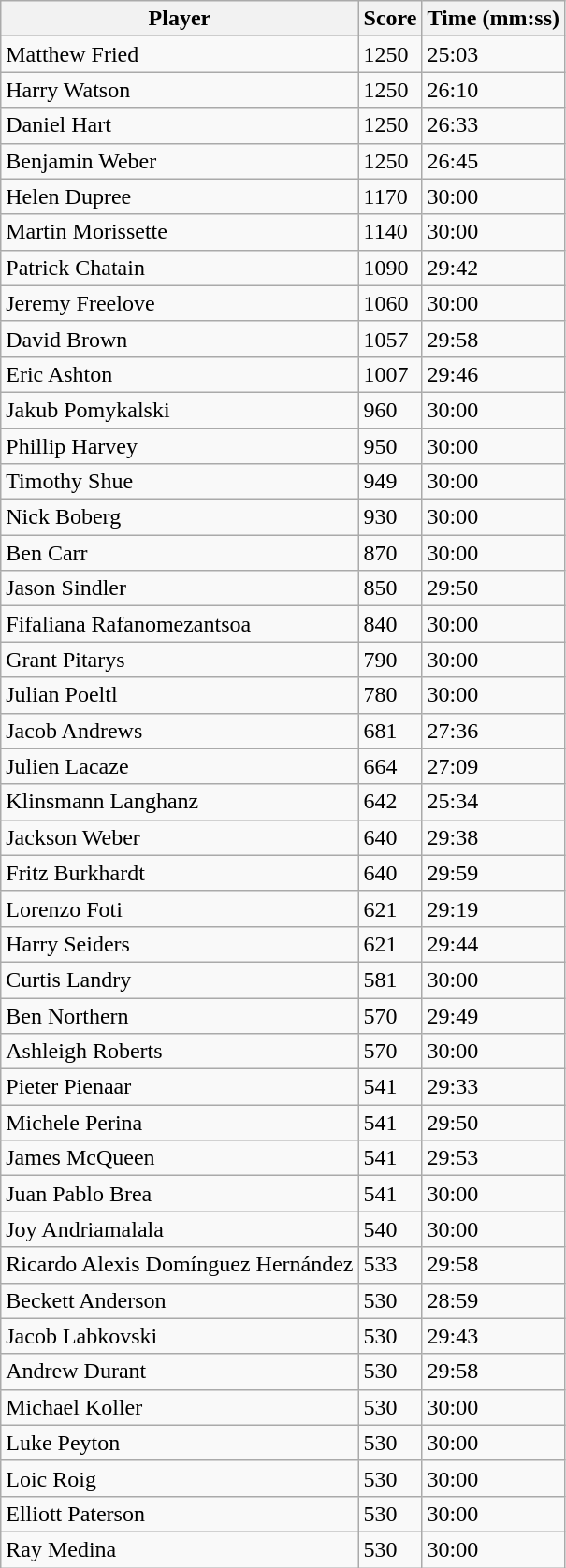<table class="wikitable mw-collapsible mw-collapsed">
<tr>
<th>Player</th>
<th>Score</th>
<th>Time (mm:ss)</th>
</tr>
<tr>
<td> Matthew Fried</td>
<td>1250</td>
<td>25:03</td>
</tr>
<tr>
<td> Harry Watson</td>
<td>1250</td>
<td>26:10</td>
</tr>
<tr>
<td> Daniel Hart</td>
<td>1250</td>
<td>26:33</td>
</tr>
<tr>
<td> Benjamin Weber</td>
<td>1250</td>
<td>26:45</td>
</tr>
<tr>
<td> Helen Dupree</td>
<td>1170</td>
<td>30:00</td>
</tr>
<tr>
<td> Martin Morissette</td>
<td>1140</td>
<td>30:00</td>
</tr>
<tr>
<td> Patrick Chatain</td>
<td>1090</td>
<td>29:42</td>
</tr>
<tr>
<td> Jeremy Freelove</td>
<td>1060</td>
<td>30:00</td>
</tr>
<tr>
<td> David Brown</td>
<td>1057</td>
<td>29:58</td>
</tr>
<tr>
<td> Eric Ashton</td>
<td>1007</td>
<td>29:46</td>
</tr>
<tr>
<td> Jakub Pomykalski</td>
<td>960</td>
<td>30:00</td>
</tr>
<tr>
<td> Phillip Harvey</td>
<td>950</td>
<td>30:00</td>
</tr>
<tr>
<td> Timothy Shue</td>
<td>949</td>
<td>30:00</td>
</tr>
<tr>
<td> Nick Boberg</td>
<td>930</td>
<td>30:00</td>
</tr>
<tr>
<td> Ben Carr</td>
<td>870</td>
<td>30:00</td>
</tr>
<tr>
<td> Jason Sindler</td>
<td>850</td>
<td>29:50</td>
</tr>
<tr>
<td> Fifaliana Rafanomezantsoa</td>
<td>840</td>
<td>30:00</td>
</tr>
<tr>
<td> Grant Pitarys</td>
<td>790</td>
<td>30:00</td>
</tr>
<tr>
<td> Julian Poeltl</td>
<td>780</td>
<td>30:00</td>
</tr>
<tr>
<td> Jacob Andrews</td>
<td>681</td>
<td>27:36</td>
</tr>
<tr>
<td> Julien Lacaze</td>
<td>664</td>
<td>27:09</td>
</tr>
<tr>
<td> Klinsmann Langhanz</td>
<td>642</td>
<td>25:34</td>
</tr>
<tr>
<td> Jackson Weber</td>
<td>640</td>
<td>29:38</td>
</tr>
<tr>
<td> Fritz Burkhardt</td>
<td>640</td>
<td>29:59</td>
</tr>
<tr>
<td> Lorenzo Foti</td>
<td>621</td>
<td>29:19</td>
</tr>
<tr>
<td> Harry Seiders</td>
<td>621</td>
<td>29:44</td>
</tr>
<tr>
<td> Curtis Landry</td>
<td>581</td>
<td>30:00</td>
</tr>
<tr>
<td> Ben Northern</td>
<td>570</td>
<td>29:49</td>
</tr>
<tr>
<td> Ashleigh Roberts</td>
<td>570</td>
<td>30:00</td>
</tr>
<tr>
<td> Pieter Pienaar</td>
<td>541</td>
<td>29:33</td>
</tr>
<tr>
<td> Michele Perina</td>
<td>541</td>
<td>29:50</td>
</tr>
<tr>
<td> James McQueen</td>
<td>541</td>
<td>29:53</td>
</tr>
<tr>
<td> Juan Pablo Brea</td>
<td>541</td>
<td>30:00</td>
</tr>
<tr>
<td> Joy Andriamalala</td>
<td>540</td>
<td>30:00</td>
</tr>
<tr>
<td> Ricardo Alexis Domínguez Hernández</td>
<td>533</td>
<td>29:58</td>
</tr>
<tr>
<td> Beckett Anderson</td>
<td>530</td>
<td>28:59</td>
</tr>
<tr>
<td> Jacob Labkovski</td>
<td>530</td>
<td>29:43</td>
</tr>
<tr>
<td> Andrew Durant</td>
<td>530</td>
<td>29:58</td>
</tr>
<tr>
<td> Michael Koller</td>
<td>530</td>
<td>30:00</td>
</tr>
<tr>
<td> Luke Peyton</td>
<td>530</td>
<td>30:00</td>
</tr>
<tr>
<td> Loic Roig</td>
<td>530</td>
<td>30:00</td>
</tr>
<tr>
<td> Elliott Paterson</td>
<td>530</td>
<td>30:00</td>
</tr>
<tr>
<td> Ray Medina</td>
<td>530</td>
<td>30:00</td>
</tr>
</table>
